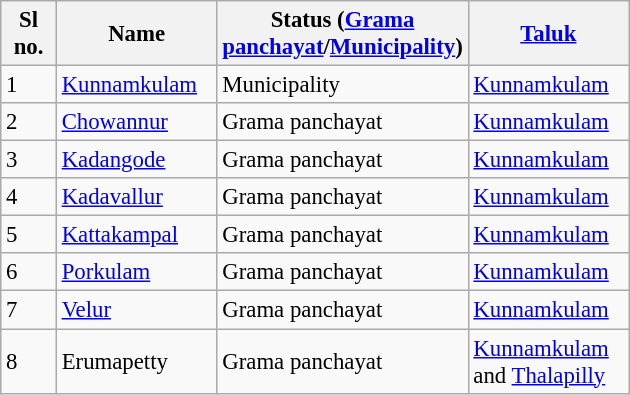<table class="wikitable sortable" style="font-size: 95%;">
<tr>
<th width="30px">Sl no.</th>
<th width="100px">Name</th>
<th width="130px">Status (<a href='#'>Grama panchayat</a>/<a href='#'>Municipality</a>)</th>
<th width="100px"><a href='#'>Taluk</a></th>
</tr>
<tr>
<td>1</td>
<td><a href='#'>Kunnamkulam</a></td>
<td>Municipality</td>
<td><a href='#'>Kunnamkulam</a></td>
</tr>
<tr>
<td>2</td>
<td><a href='#'>Chowannur</a></td>
<td>Grama panchayat</td>
<td><a href='#'>Kunnamkulam</a></td>
</tr>
<tr>
<td>3</td>
<td><a href='#'>Kadangode</a></td>
<td>Grama panchayat</td>
<td><a href='#'>Kunnamkulam</a></td>
</tr>
<tr>
<td>4</td>
<td><a href='#'>Kadavallur</a></td>
<td>Grama panchayat</td>
<td><a href='#'>Kunnamkulam</a></td>
</tr>
<tr>
<td>5</td>
<td><a href='#'>Kattakampal</a></td>
<td>Grama panchayat</td>
<td><a href='#'>Kunnamkulam</a></td>
</tr>
<tr>
<td>6</td>
<td><a href='#'>Porkulam</a></td>
<td>Grama panchayat</td>
<td><a href='#'>Kunnamkulam</a></td>
</tr>
<tr>
<td>7</td>
<td><a href='#'>Velur</a></td>
<td>Grama panchayat</td>
<td><a href='#'>Kunnamkulam</a></td>
</tr>
<tr>
<td>8</td>
<td>Erumapetty</td>
<td>Grama panchayat</td>
<td><a href='#'>Kunnamkulam</a> and <a href='#'>Thalapilly</a></td>
</tr>
</table>
